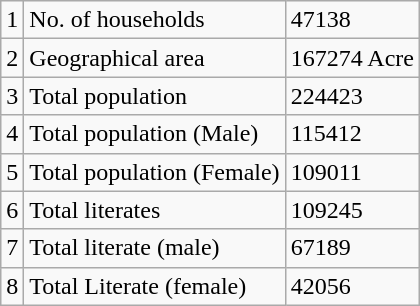<table class="wikitable">
<tr>
<td>1</td>
<td>No. of households</td>
<td>47138</td>
</tr>
<tr>
<td>2</td>
<td>Geographical area</td>
<td>167274 Acre</td>
</tr>
<tr>
<td>3</td>
<td>Total population</td>
<td>224423</td>
</tr>
<tr>
<td>4</td>
<td>Total population (Male)</td>
<td>115412</td>
</tr>
<tr>
<td>5</td>
<td>Total population (Female)</td>
<td>109011</td>
</tr>
<tr>
<td>6</td>
<td>Total literates</td>
<td>109245</td>
</tr>
<tr>
<td>7</td>
<td>Total literate (male)</td>
<td>67189</td>
</tr>
<tr>
<td>8</td>
<td>Total Literate (female)</td>
<td>42056</td>
</tr>
</table>
